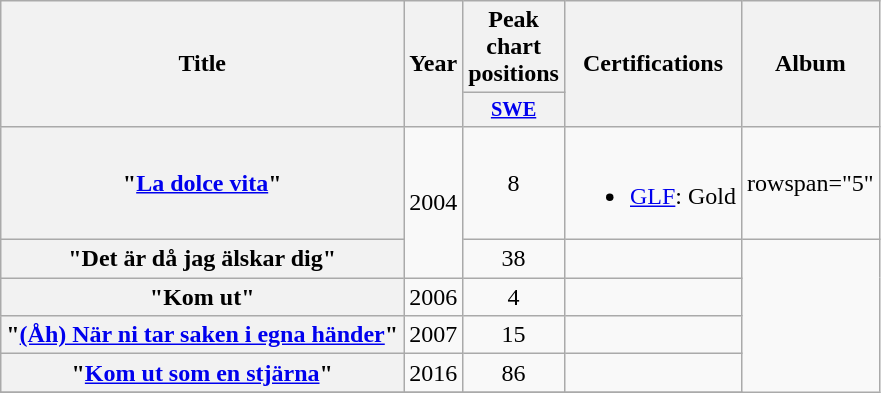<table class="wikitable plainrowheaders" style="text-align:center;">
<tr>
<th scope="col" rowspan="2">Title</th>
<th scope="col" rowspan="2">Year</th>
<th scope="col" colspan="1">Peak chart positions</th>
<th scope="col" rowspan="2">Certifications</th>
<th scope="col" rowspan="2">Album</th>
</tr>
<tr>
<th scope="col" style="width:3em;font-size:85%;"><a href='#'>SWE</a></th>
</tr>
<tr>
<th scope="row">"<a href='#'>La dolce vita</a>"</th>
<td rowspan="2">2004</td>
<td>8</td>
<td><br><ul><li><a href='#'>GLF</a>: Gold</li></ul></td>
<td>rowspan="5" </td>
</tr>
<tr>
<th scope="row">"Det är då jag älskar dig"</th>
<td>38</td>
<td></td>
</tr>
<tr>
<th scope="row">"Kom ut"</th>
<td>2006</td>
<td>4</td>
<td></td>
</tr>
<tr>
<th scope="row">"<a href='#'>(Åh) När ni tar saken i egna händer</a>"</th>
<td>2007</td>
<td>15</td>
<td></td>
</tr>
<tr>
<th scope="row">"<a href='#'>Kom ut som en stjärna</a>"</th>
<td>2016</td>
<td>86</td>
<td></td>
</tr>
<tr>
</tr>
</table>
